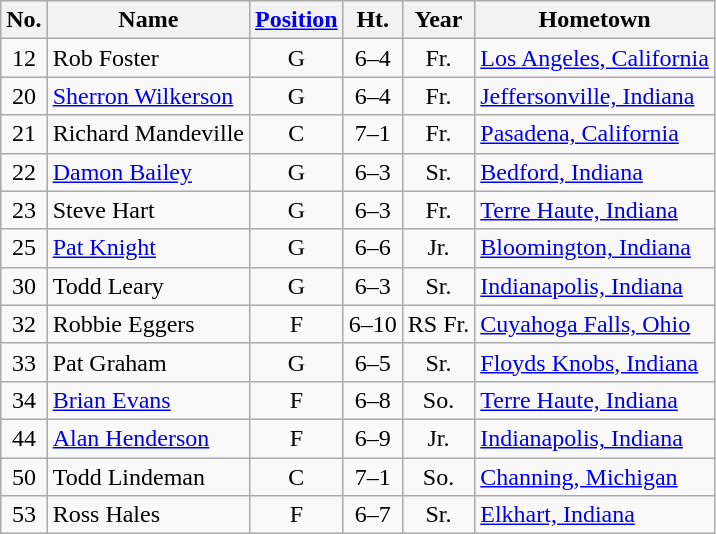<table class="wikitable" style="text-align:center">
<tr>
<th>No.</th>
<th>Name</th>
<th><a href='#'>Position</a></th>
<th>Ht.</th>
<th>Year</th>
<th>Hometown</th>
</tr>
<tr>
<td>12</td>
<td style="text-align:left">Rob Foster</td>
<td>G</td>
<td>6–4</td>
<td>Fr.</td>
<td style="text-align:left"><a href='#'>Los Angeles, California</a></td>
</tr>
<tr>
<td>20</td>
<td style="text-align:left"><a href='#'>Sherron Wilkerson</a></td>
<td>G</td>
<td>6–4</td>
<td>Fr.</td>
<td style="text-align:left"><a href='#'>Jeffersonville, Indiana</a></td>
</tr>
<tr>
<td>21</td>
<td style="text-align:left">Richard Mandeville</td>
<td>C</td>
<td>7–1</td>
<td>Fr.</td>
<td style="text-align:left"><a href='#'>Pasadena, California</a></td>
</tr>
<tr>
<td>22</td>
<td style="text-align:left"><a href='#'>Damon Bailey</a></td>
<td>G</td>
<td>6–3</td>
<td>Sr.</td>
<td style="text-align:left"><a href='#'>Bedford, Indiana</a></td>
</tr>
<tr>
<td>23</td>
<td style="text-align:left">Steve Hart</td>
<td>G</td>
<td>6–3</td>
<td>Fr.</td>
<td style="text-align:left"><a href='#'>Terre Haute, Indiana</a></td>
</tr>
<tr>
<td>25</td>
<td style="text-align:left"><a href='#'>Pat Knight</a></td>
<td>G</td>
<td>6–6</td>
<td>Jr.</td>
<td style="text-align:left"><a href='#'>Bloomington, Indiana</a></td>
</tr>
<tr>
<td>30</td>
<td style="text-align:left">Todd Leary</td>
<td>G</td>
<td>6–3</td>
<td>Sr.</td>
<td style="text-align:left"><a href='#'>Indianapolis, Indiana</a></td>
</tr>
<tr>
<td>32</td>
<td style="text-align:left">Robbie Eggers</td>
<td>F</td>
<td>6–10</td>
<td>RS Fr.</td>
<td style="text-align:left"><a href='#'>Cuyahoga Falls, Ohio</a></td>
</tr>
<tr>
<td>33</td>
<td style="text-align:left">Pat Graham</td>
<td>G</td>
<td>6–5</td>
<td>Sr.</td>
<td style="text-align:left"><a href='#'>Floyds Knobs, Indiana</a></td>
</tr>
<tr>
<td>34</td>
<td style="text-align:left"><a href='#'>Brian Evans</a></td>
<td>F</td>
<td>6–8</td>
<td>So.</td>
<td style="text-align:left"><a href='#'>Terre Haute, Indiana</a></td>
</tr>
<tr>
<td>44</td>
<td style="text-align:left"><a href='#'>Alan Henderson</a></td>
<td>F</td>
<td>6–9</td>
<td>Jr.</td>
<td style="text-align:left"><a href='#'>Indianapolis, Indiana</a></td>
</tr>
<tr>
<td>50</td>
<td style="text-align:left">Todd Lindeman</td>
<td>C</td>
<td>7–1</td>
<td>So.</td>
<td style="text-align:left"><a href='#'>Channing, Michigan</a></td>
</tr>
<tr>
<td>53</td>
<td style="text-align:left">Ross Hales</td>
<td>F</td>
<td>6–7</td>
<td>Sr.</td>
<td style="text-align:left"><a href='#'>Elkhart, Indiana</a></td>
</tr>
</table>
